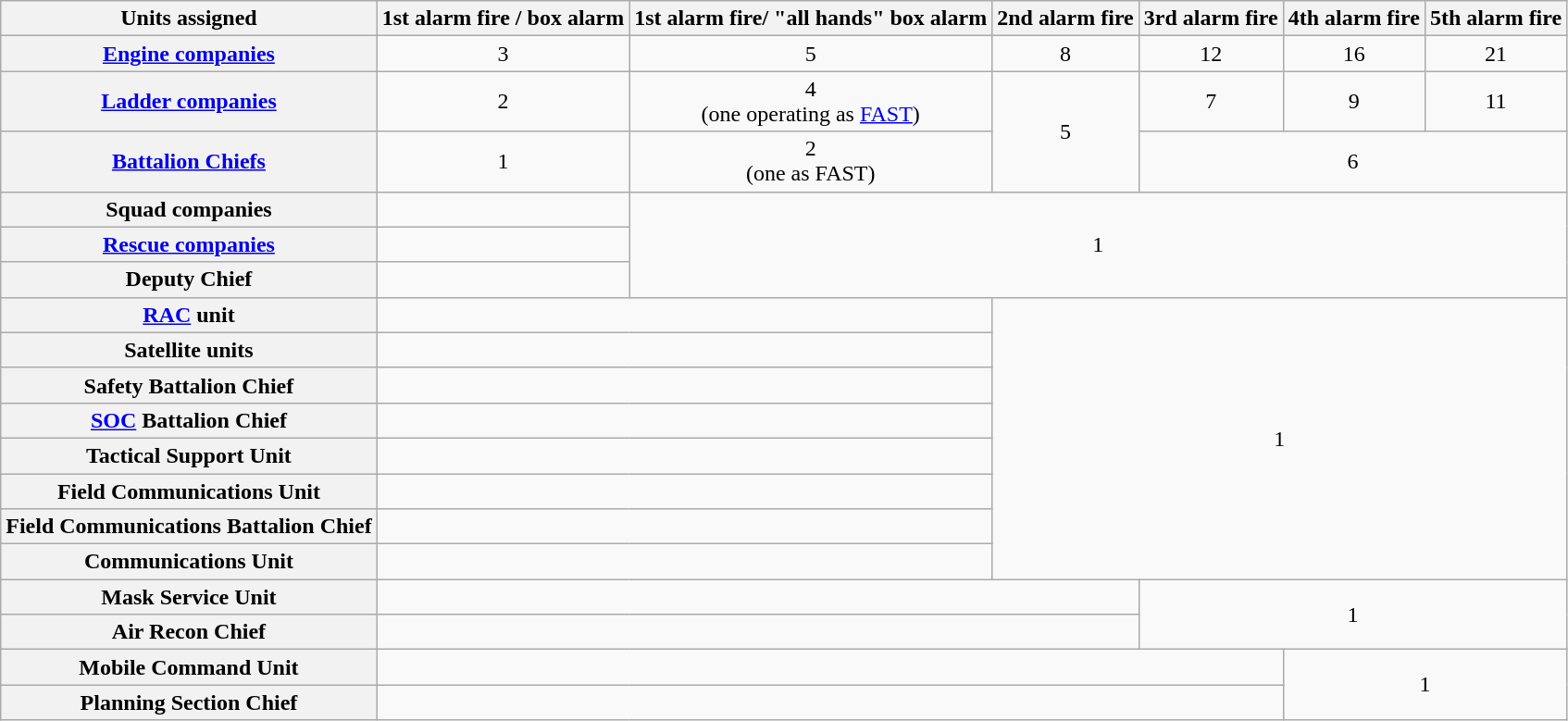<table class="wikitable">
<tr>
<th>Units assigned</th>
<th>1st alarm fire / box alarm</th>
<th>1st alarm fire/ "all hands" box alarm</th>
<th>2nd alarm fire</th>
<th>3rd alarm fire</th>
<th>4th alarm fire</th>
<th>5th alarm fire</th>
</tr>
<tr>
<th><a href='#'>Engine companies</a></th>
<td style="text-align: center;">3</td>
<td style="text-align: center;">5</td>
<td style="text-align: center;">8</td>
<td style="text-align: center;">12</td>
<td style="text-align: center;">16</td>
<td style="text-align: center;">21</td>
</tr>
<tr>
<th><a href='#'>Ladder companies</a></th>
<td style="text-align: center;">2</td>
<td style="text-align: center;">4<br>(one operating as <a href='#'>FAST</a>)</td>
<td rowspan="2" style="text-align: center;">5</td>
<td style="text-align: center;">7</td>
<td style="text-align: center;">9</td>
<td style="text-align: center;">11</td>
</tr>
<tr>
<th><a href='#'>Battalion Chiefs</a></th>
<td style="text-align: center;">1</td>
<td style="text-align: center;">2<br>(one as FAST)</td>
<td colspan="3" style="text-align: center;">6</td>
</tr>
<tr>
<th>Squad companies</th>
<td></td>
<td colspan="5" rowspan="3" style="text-align: center;">1</td>
</tr>
<tr>
<th><a href='#'>Rescue companies</a></th>
<td></td>
</tr>
<tr>
<th>Deputy Chief</th>
<td></td>
</tr>
<tr>
<th><a href='#'>RAC</a> unit</th>
<td colspan="2"></td>
<td colspan="4" rowspan="8" style="text-align: center;">1</td>
</tr>
<tr>
<th>Satellite units</th>
<td colspan="2"></td>
</tr>
<tr>
<th>Safety Battalion Chief</th>
<td colspan="2"></td>
</tr>
<tr>
<th><a href='#'>SOC</a> Battalion Chief</th>
<td colspan="2"></td>
</tr>
<tr>
<th>Tactical Support Unit</th>
<td colspan="2"></td>
</tr>
<tr>
<th>Field Communications Unit</th>
<td colspan="2"></td>
</tr>
<tr>
<th>Field Communications Battalion Chief</th>
<td colspan="2"></td>
</tr>
<tr>
<th>Communications Unit</th>
<td colspan="2"></td>
</tr>
<tr>
<th>Mask Service Unit</th>
<td colspan="3"></td>
<td colspan="3" rowspan="2" style="text-align: center;">1</td>
</tr>
<tr>
<th>Air Recon Chief</th>
<td colspan="3"></td>
</tr>
<tr>
<th>Mobile Command Unit</th>
<td colspan="4"></td>
<td colspan="2" rowspan="2" style="text-align: center;">1</td>
</tr>
<tr>
<th>Planning Section Chief</th>
<td colspan="4"></td>
</tr>
</table>
